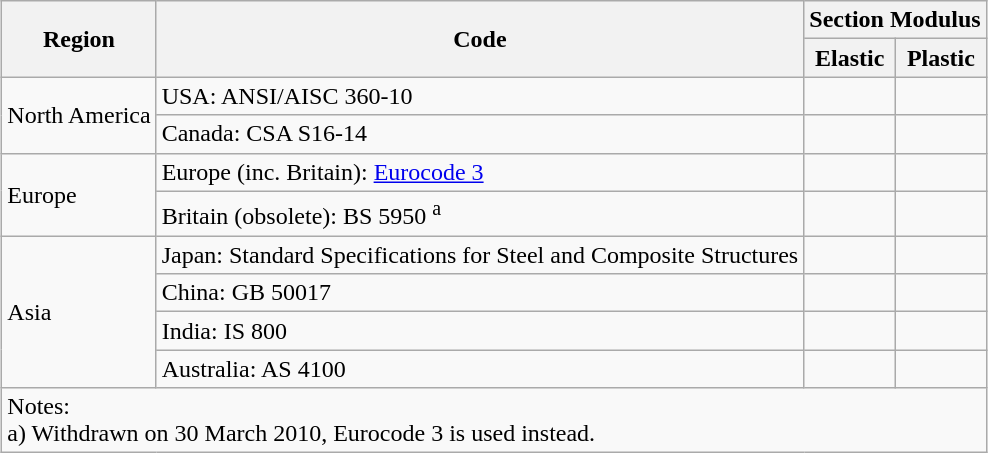<table class="wikitable"style="margin-left:auto; margin-right:auto;">
<tr>
<th rowspan="2">Region</th>
<th rowspan="2">Code</th>
<th colspan="2">Section Modulus</th>
</tr>
<tr>
<th>Elastic</th>
<th>Plastic</th>
</tr>
<tr>
<td rowspan="2">North America</td>
<td>USA:  ANSI/AISC 360-10</td>
<td></td>
<td></td>
</tr>
<tr>
<td>Canada: CSA S16-14</td>
<td></td>
<td></td>
</tr>
<tr>
<td rowspan="2">Europe</td>
<td>Europe (inc. Britain): <a href='#'>Eurocode 3</a></td>
<td></td>
<td></td>
</tr>
<tr>
<td>Britain (obsolete): BS 5950 <sup>a</sup> </td>
<td></td>
<td></td>
</tr>
<tr>
<td rowspan="4">Asia</td>
<td>Japan: Standard Specifications for Steel and Composite Structures</td>
<td></td>
<td></td>
</tr>
<tr>
<td>China: GB 50017</td>
<td></td>
<td></td>
</tr>
<tr>
<td>India: IS 800</td>
<td></td>
<td></td>
</tr>
<tr>
<td>Australia: AS 4100</td>
<td></td>
<td></td>
</tr>
<tr>
<td colspan="4">Notes:<br>a) Withdrawn on 30 March 2010, Eurocode 3 is used instead.</td>
</tr>
</table>
